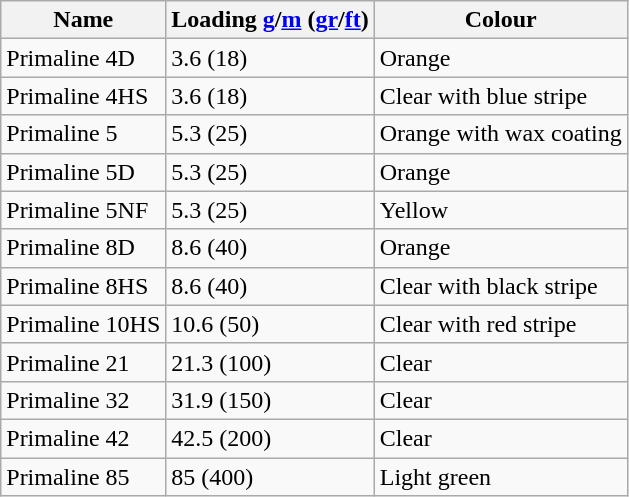<table class="wikitable">
<tr>
<th>Name</th>
<th>Loading <a href='#'>g</a>/<a href='#'>m</a> (<a href='#'>gr</a>/<a href='#'>ft</a>)</th>
<th>Colour</th>
</tr>
<tr>
<td>Primaline 4D</td>
<td>3.6 (18)</td>
<td>Orange</td>
</tr>
<tr>
<td>Primaline 4HS</td>
<td>3.6 (18)</td>
<td>Clear with blue stripe</td>
</tr>
<tr>
<td>Primaline 5</td>
<td>5.3 (25)</td>
<td>Orange with wax coating</td>
</tr>
<tr>
<td>Primaline 5D</td>
<td>5.3 (25)</td>
<td>Orange</td>
</tr>
<tr>
<td>Primaline 5NF</td>
<td>5.3 (25)</td>
<td>Yellow</td>
</tr>
<tr>
<td>Primaline 8D</td>
<td>8.6 (40)</td>
<td>Orange</td>
</tr>
<tr>
<td>Primaline 8HS</td>
<td>8.6 (40)</td>
<td>Clear with black stripe</td>
</tr>
<tr>
<td>Primaline 10HS</td>
<td>10.6 (50)</td>
<td>Clear with red stripe</td>
</tr>
<tr>
<td>Primaline 21</td>
<td>21.3 (100)</td>
<td>Clear</td>
</tr>
<tr>
<td>Primaline 32</td>
<td>31.9 (150)</td>
<td>Clear</td>
</tr>
<tr>
<td>Primaline 42</td>
<td>42.5 (200)</td>
<td>Clear</td>
</tr>
<tr>
<td>Primaline 85</td>
<td>85 (400)</td>
<td>Light green</td>
</tr>
</table>
